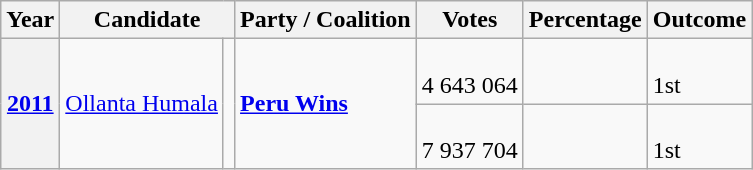<table class="wikitable">
<tr>
<th>Year</th>
<th colspan="2">Candidate</th>
<th>Party / Coalition</th>
<th>Votes</th>
<th>Percentage</th>
<th>Outcome</th>
</tr>
<tr>
<th rowspan="2"><a href='#'>2011</a></th>
<td rowspan="2"><a href='#'>Ollanta Humala</a></td>
<td rowspan="2"></td>
<td rowspan="2"><strong><a href='#'>Peru Wins</a></strong><br></td>
<td><br>4 643 064</td>
<td></td>
<td><br>1st</td>
</tr>
<tr>
<td><br>7 937 704</td>
<td></td>
<td><br>1st</td>
</tr>
</table>
